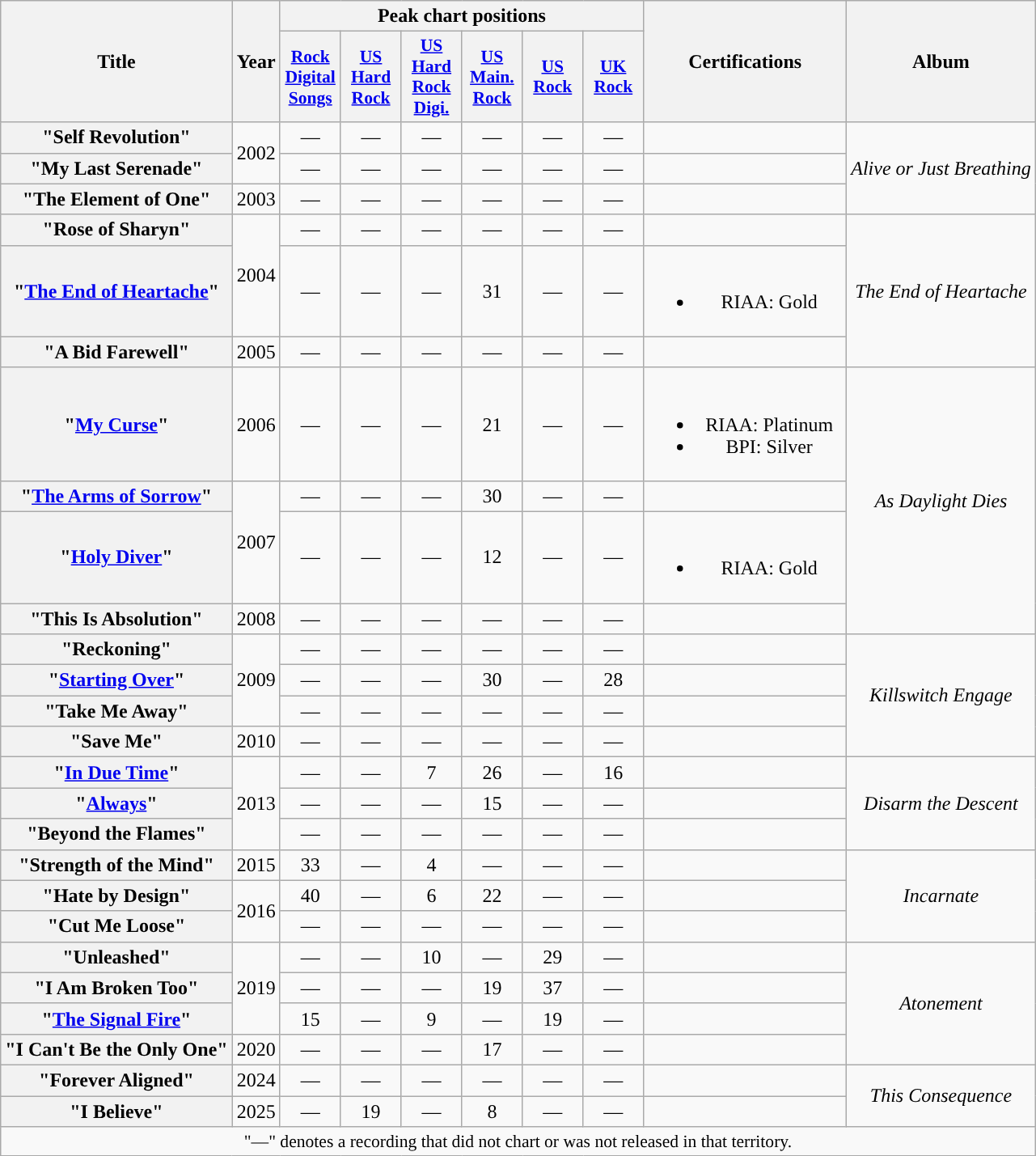<table class="wikitable plainrowheaders" style="text-align:center;">
<tr>
<th scope="col" rowspan="2">Title</th>
<th scope="col" rowspan="2">Year</th>
<th scope="col" colspan="6">Peak chart positions</th>
<th scope="col" rowspan="2" style="width:10em;">Certifications</th>
<th scope="col" rowspan="2">Album</th>
</tr>
<tr>
<th scope="col" style="width:3em;font-size:90%;"><a href='#'>Rock Digital Songs</a><br></th>
<th scope="col" style="width:3em;font-size:90%;"><a href='#'>US<br>Hard<br>Rock</a></th>
<th scope="col" style="width:3em;font-size:90%;"><a href='#'>US<br>Hard<br>Rock<br>Digi.</a><br></th>
<th scope="col" style="width:3em;font-size:90%;"><a href='#'>US<br>Main.<br>Rock</a><br></th>
<th scope="col" style="width:3em;font-size:90%;"><a href='#'>US<br>Rock</a><br></th>
<th scope="col" style="width:3em;font-size:90%;"><a href='#'>UK<br>Rock</a> <br></th>
</tr>
<tr>
<th scope="row">"Self Revolution"</th>
<td rowspan="2">2002</td>
<td>—</td>
<td>—</td>
<td>—</td>
<td>—</td>
<td>—</td>
<td>—</td>
<td></td>
<td rowspan="3"><em>Alive or Just Breathing</em></td>
</tr>
<tr>
<th scope="row">"My Last Serenade"</th>
<td>—</td>
<td>—</td>
<td>—</td>
<td>—</td>
<td>—</td>
<td>—</td>
<td></td>
</tr>
<tr>
<th scope="row">"The Element of One"</th>
<td>2003</td>
<td>—</td>
<td>—</td>
<td>—</td>
<td>—</td>
<td>—</td>
<td>—</td>
<td></td>
</tr>
<tr>
<th scope="row">"Rose of Sharyn"</th>
<td rowspan="2">2004</td>
<td>—</td>
<td>—</td>
<td>—</td>
<td>—</td>
<td>—</td>
<td>—</td>
<td></td>
<td rowspan="3"><em>The End of Heartache</em></td>
</tr>
<tr>
<th scope="row">"<a href='#'>The End of Heartache</a>"</th>
<td>—</td>
<td>—</td>
<td>—</td>
<td>31</td>
<td>—</td>
<td>—</td>
<td><br><ul><li>RIAA: Gold</li></ul></td>
</tr>
<tr>
<th scope="row">"A Bid Farewell"</th>
<td>2005</td>
<td>—</td>
<td>—</td>
<td>—</td>
<td>—</td>
<td>—</td>
<td>—</td>
<td></td>
</tr>
<tr>
<th scope="row">"<a href='#'>My Curse</a>"</th>
<td>2006</td>
<td>—</td>
<td>—</td>
<td>—</td>
<td>21</td>
<td>—</td>
<td>—</td>
<td><br><ul><li>RIAA: Platinum</li><li>BPI: Silver</li></ul></td>
<td rowspan="4"><em>As Daylight Dies</em></td>
</tr>
<tr>
<th scope="row">"<a href='#'>The Arms of Sorrow</a>"</th>
<td rowspan="2">2007</td>
<td>—</td>
<td>—</td>
<td>—</td>
<td>30</td>
<td>—</td>
<td>—</td>
<td></td>
</tr>
<tr>
<th scope="row">"<a href='#'>Holy Diver</a>"</th>
<td>—</td>
<td>—</td>
<td>—</td>
<td>12</td>
<td>—</td>
<td>—</td>
<td><br><ul><li>RIAA: Gold</li></ul></td>
</tr>
<tr>
<th scope="row">"This Is Absolution"</th>
<td>2008</td>
<td>―</td>
<td>―</td>
<td>―</td>
<td>—</td>
<td>—</td>
<td>—</td>
<td></td>
</tr>
<tr>
<th scope="row">"Reckoning"</th>
<td rowspan="3">2009</td>
<td>—</td>
<td>—</td>
<td>—</td>
<td>—</td>
<td>—</td>
<td>—</td>
<td></td>
<td rowspan="4"><em>Killswitch Engage</em></td>
</tr>
<tr>
<th scope="row">"<a href='#'>Starting Over</a>"</th>
<td>—</td>
<td>—</td>
<td>—</td>
<td>30</td>
<td>—</td>
<td>28</td>
<td></td>
</tr>
<tr>
<th scope="row">"Take Me Away"</th>
<td>—</td>
<td>—</td>
<td>—</td>
<td>—</td>
<td>—</td>
<td>—</td>
<td></td>
</tr>
<tr>
<th scope="row">"Save Me"</th>
<td>2010</td>
<td>—</td>
<td>—</td>
<td>—</td>
<td>—</td>
<td>—</td>
<td>—</td>
<td></td>
</tr>
<tr>
<th scope="row">"<a href='#'>In Due Time</a>"</th>
<td rowspan="3">2013</td>
<td>—</td>
<td>—</td>
<td>7</td>
<td>26</td>
<td>—</td>
<td>16</td>
<td></td>
<td rowspan="3"><em>Disarm the Descent</em></td>
</tr>
<tr>
<th scope="row">"<a href='#'>Always</a>"</th>
<td>—</td>
<td>—</td>
<td>—</td>
<td>15</td>
<td>—</td>
<td>—</td>
<td></td>
</tr>
<tr>
<th scope="row">"Beyond the Flames"</th>
<td>—</td>
<td>—</td>
<td>—</td>
<td>—</td>
<td>—</td>
<td>—</td>
<td></td>
</tr>
<tr>
<th scope="row">"Strength of the Mind"</th>
<td>2015</td>
<td>33</td>
<td>—</td>
<td>4</td>
<td>—</td>
<td>—</td>
<td>—</td>
<td></td>
<td rowspan="3"><em>Incarnate</em></td>
</tr>
<tr>
<th scope="row">"Hate by Design"</th>
<td rowspan="2">2016</td>
<td>40</td>
<td>—</td>
<td>6</td>
<td>22</td>
<td>—</td>
<td>—</td>
<td></td>
</tr>
<tr>
<th scope="row">"Cut Me Loose"</th>
<td>—</td>
<td>—</td>
<td>—</td>
<td>—</td>
<td>—</td>
<td>—</td>
<td></td>
</tr>
<tr>
<th scope="row">"Unleashed"</th>
<td rowspan="3">2019</td>
<td>—</td>
<td>—</td>
<td>10</td>
<td>—</td>
<td>29</td>
<td>—</td>
<td></td>
<td rowspan="4"><em>Atonement</em></td>
</tr>
<tr>
<th scope="row">"I Am Broken Too"</th>
<td>—</td>
<td>—</td>
<td>—</td>
<td>19</td>
<td>37</td>
<td>—</td>
<td></td>
</tr>
<tr>
<th scope="row">"<a href='#'>The Signal Fire</a>"<br></th>
<td>15</td>
<td>—</td>
<td>9</td>
<td>—</td>
<td>19</td>
<td>—</td>
<td></td>
</tr>
<tr>
<th scope="row">"I Can't Be the Only One"</th>
<td>2020</td>
<td>—</td>
<td>—</td>
<td>—</td>
<td>17</td>
<td>—</td>
<td>—</td>
<td></td>
</tr>
<tr>
<th scope="row">"Forever Aligned"</th>
<td>2024</td>
<td>—</td>
<td>—</td>
<td>—</td>
<td>—</td>
<td>—</td>
<td>—</td>
<td></td>
<td rowspan="2"><em>This Consequence</em></td>
</tr>
<tr>
<th scope="row">"I Believe"</th>
<td>2025</td>
<td>—</td>
<td>19</td>
<td>—</td>
<td>8</td>
<td>—</td>
<td>—</td>
<td></td>
</tr>
<tr>
<td colspan="10" style="font-size:90%">"—" denotes a recording that did not chart or was not released in that territory.</td>
</tr>
</table>
